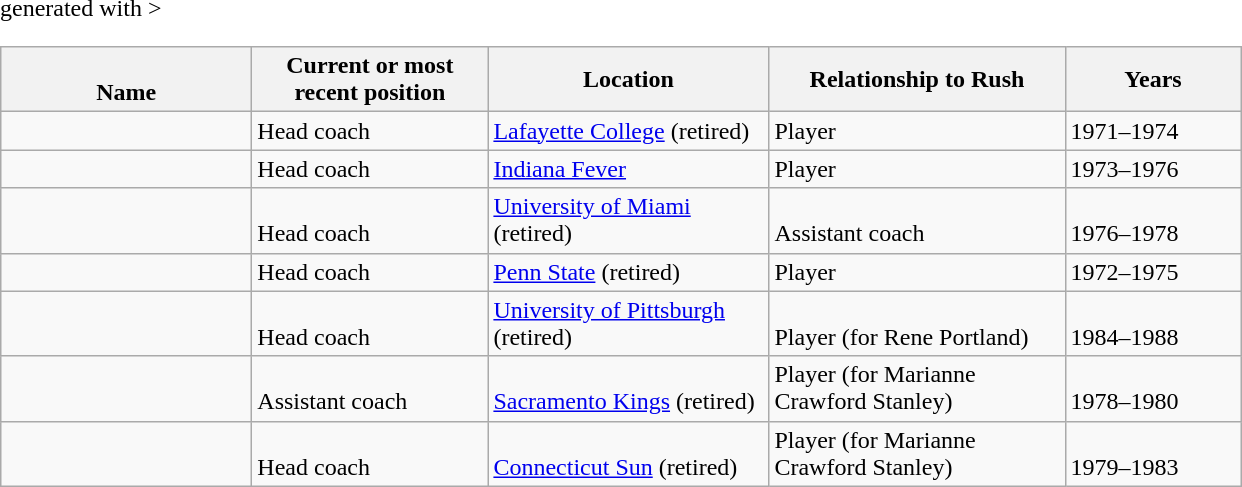<table class="wikitable sortable" <hiddentext>generated with  >
<tr>
<th valign="bottom" width="160"   height="13">Name</th>
<th width="150">Current or most recent position</th>
<th width="180">Location</th>
<th width="190">Relationship to Rush</th>
<th width="110">Years</th>
</tr>
<tr valign="bottom">
<td height="13"></td>
<td>Head coach</td>
<td><a href='#'>Lafayette College</a> (retired)</td>
<td>Player</td>
<td>1971–1974</td>
</tr>
<tr valign="bottom">
<td height="13"></td>
<td>Head coach</td>
<td><a href='#'>Indiana Fever</a></td>
<td>Player</td>
<td>1973–1976</td>
</tr>
<tr valign="bottom">
<td height="13"></td>
<td>Head coach</td>
<td><a href='#'>University of Miami</a> (retired)</td>
<td>Assistant coach</td>
<td>1976–1978</td>
</tr>
<tr valign="bottom">
<td height="13"></td>
<td>Head coach</td>
<td><a href='#'>Penn State</a>  (retired)</td>
<td>Player</td>
<td>1972–1975</td>
</tr>
<tr valign="bottom">
<td height="13"></td>
<td>Head coach</td>
<td><a href='#'>University of Pittsburgh</a> (retired)</td>
<td>Player (for Rene Portland)</td>
<td>1984–1988</td>
</tr>
<tr valign="bottom">
<td height="13"></td>
<td>Assistant coach</td>
<td><a href='#'>Sacramento Kings</a> (retired)</td>
<td>Player (for Marianne Crawford Stanley)</td>
<td>1978–1980</td>
</tr>
<tr valign="bottom">
<td height="13"></td>
<td>Head coach</td>
<td><a href='#'>Connecticut Sun</a> (retired)</td>
<td>Player (for Marianne Crawford Stanley)</td>
<td>1979–1983</td>
</tr>
</table>
